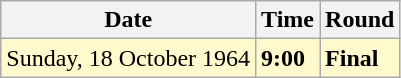<table class="wikitable">
<tr>
<th>Date</th>
<th>Time</th>
<th>Round</th>
</tr>
<tr style=background:lemonchiffon>
<td>Sunday, 18 October 1964</td>
<td><strong>9:00</strong></td>
<td><strong>Final</strong></td>
</tr>
</table>
